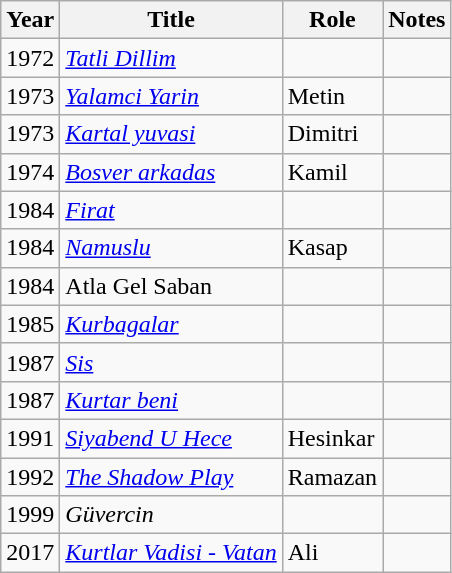<table class="wikitable sortable">
<tr>
<th>Year</th>
<th>Title</th>
<th>Role</th>
<th class="unsortable">Notes</th>
</tr>
<tr>
<td>1972</td>
<td><em><a href='#'>Tatli Dillim</a></em></td>
<td></td>
<td></td>
</tr>
<tr>
<td>1973</td>
<td><em><a href='#'>Yalamci Yarin</a></em></td>
<td>Metin</td>
<td></td>
</tr>
<tr>
<td>1973</td>
<td><em><a href='#'>Kartal yuvasi</a></em></td>
<td>Dimitri</td>
<td></td>
</tr>
<tr>
<td>1974</td>
<td><em><a href='#'>Bosver arkadas</a></em></td>
<td>Kamil</td>
<td></td>
</tr>
<tr>
<td>1984</td>
<td><em><a href='#'>Firat</a></em></td>
<td></td>
<td></td>
</tr>
<tr>
<td>1984</td>
<td><em><a href='#'>Namuslu</a></em></td>
<td>Kasap</td>
<td></td>
</tr>
<tr>
<td>1984</td>
<td>Atla Gel Saban</td>
<td></td>
<td></td>
</tr>
<tr>
<td>1985</td>
<td><em><a href='#'>Kurbagalar</a></em></td>
<td></td>
<td></td>
</tr>
<tr>
<td>1987</td>
<td><em><a href='#'>Sis</a></em></td>
<td></td>
<td></td>
</tr>
<tr>
<td>1987</td>
<td><em><a href='#'>Kurtar beni</a></em></td>
<td></td>
<td></td>
</tr>
<tr>
<td>1991</td>
<td><em><a href='#'>Siyabend U Hece</a></em></td>
<td>Hesinkar</td>
<td></td>
</tr>
<tr>
<td>1992</td>
<td><em><a href='#'>The Shadow Play</a></em></td>
<td>Ramazan</td>
<td></td>
</tr>
<tr>
<td>1999</td>
<td><em>Güvercin</em></td>
<td></td>
<td></td>
</tr>
<tr>
<td>2017</td>
<td><em><a href='#'>Kurtlar Vadisi - Vatan</a></em></td>
<td>Ali</td>
<td></td>
</tr>
</table>
